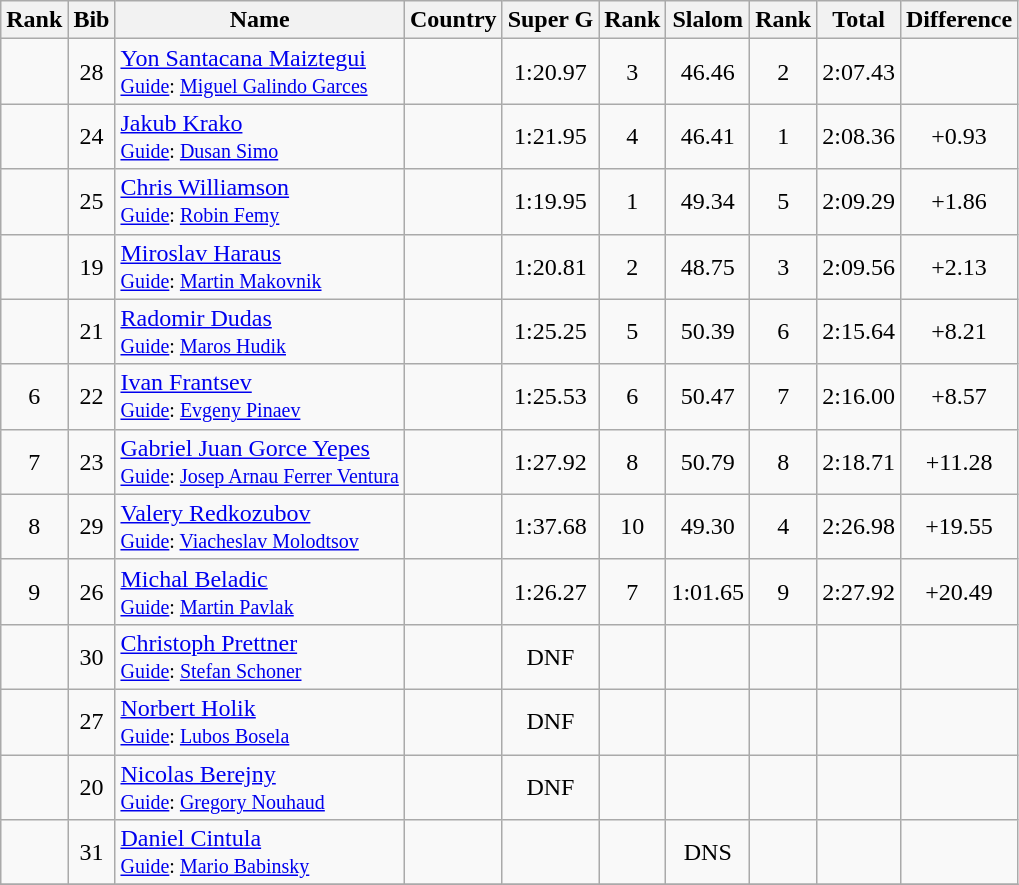<table class="wikitable sortable" style="text-align:center">
<tr>
<th>Rank</th>
<th>Bib</th>
<th>Name</th>
<th>Country</th>
<th>Super G</th>
<th>Rank</th>
<th>Slalom</th>
<th>Rank</th>
<th>Total</th>
<th>Difference</th>
</tr>
<tr>
<td></td>
<td>28</td>
<td align=left><a href='#'>Yon Santacana Maiztegui</a><br><small><a href='#'>Guide</a>: <a href='#'>Miguel Galindo Garces</a></small></td>
<td align=left></td>
<td>1:20.97</td>
<td>3</td>
<td>46.46</td>
<td>2</td>
<td>2:07.43</td>
<td></td>
</tr>
<tr>
<td></td>
<td>24</td>
<td align=left><a href='#'>Jakub Krako</a><br><small><a href='#'>Guide</a>: <a href='#'>Dusan Simo</a></small></td>
<td align=left></td>
<td>1:21.95</td>
<td>4</td>
<td>46.41</td>
<td>1</td>
<td>2:08.36</td>
<td>+0.93</td>
</tr>
<tr>
<td></td>
<td>25</td>
<td align=left><a href='#'>Chris Williamson</a><br><small><a href='#'>Guide</a>: <a href='#'>Robin Femy</a></small></td>
<td align=left></td>
<td>1:19.95</td>
<td>1</td>
<td>49.34</td>
<td>5</td>
<td>2:09.29</td>
<td>+1.86</td>
</tr>
<tr>
<td></td>
<td>19</td>
<td align=left><a href='#'>Miroslav Haraus</a><br><small><a href='#'>Guide</a>: <a href='#'>Martin Makovnik</a></small></td>
<td align=left></td>
<td>1:20.81</td>
<td>2</td>
<td>48.75</td>
<td>3</td>
<td>2:09.56</td>
<td>+2.13</td>
</tr>
<tr>
<td></td>
<td>21</td>
<td align=left><a href='#'>Radomir Dudas</a><br><small><a href='#'>Guide</a>: <a href='#'>Maros Hudik</a></small></td>
<td align=left></td>
<td>1:25.25</td>
<td>5</td>
<td>50.39</td>
<td>6</td>
<td>2:15.64</td>
<td>+8.21</td>
</tr>
<tr>
<td>6</td>
<td>22</td>
<td align=left><a href='#'>Ivan Frantsev</a><br><small><a href='#'>Guide</a>: <a href='#'>Evgeny Pinaev</a></small></td>
<td align=left></td>
<td>1:25.53</td>
<td>6</td>
<td>50.47</td>
<td>7</td>
<td>2:16.00</td>
<td>+8.57</td>
</tr>
<tr>
<td>7</td>
<td>23</td>
<td align=left><a href='#'>Gabriel Juan Gorce Yepes</a><br><small><a href='#'>Guide</a>: <a href='#'>Josep Arnau Ferrer Ventura</a></small></td>
<td align=left></td>
<td>1:27.92</td>
<td>8</td>
<td>50.79</td>
<td>8</td>
<td>2:18.71</td>
<td>+11.28</td>
</tr>
<tr>
<td>8</td>
<td>29</td>
<td align=left><a href='#'>Valery Redkozubov</a><br><small><a href='#'>Guide</a>: <a href='#'>Viacheslav Molodtsov</a></small></td>
<td align=left></td>
<td>1:37.68</td>
<td>10</td>
<td>49.30</td>
<td>4</td>
<td>2:26.98</td>
<td>+19.55</td>
</tr>
<tr>
<td>9</td>
<td>26</td>
<td align=left><a href='#'>Michal Beladic</a><br><small><a href='#'>Guide</a>: <a href='#'>Martin Pavlak</a></small></td>
<td align=left></td>
<td>1:26.27</td>
<td>7</td>
<td>1:01.65</td>
<td>9</td>
<td>2:27.92</td>
<td>+20.49</td>
</tr>
<tr>
<td></td>
<td>30</td>
<td align=left><a href='#'>Christoph Prettner</a><br><small><a href='#'>Guide</a>: <a href='#'>Stefan Schoner</a></small></td>
<td align=left></td>
<td>DNF</td>
<td></td>
<td></td>
<td></td>
<td></td>
<td></td>
</tr>
<tr>
<td></td>
<td>27</td>
<td align=left><a href='#'>Norbert Holik</a><br><small><a href='#'>Guide</a>: <a href='#'>Lubos Bosela</a></small></td>
<td align=left></td>
<td>DNF</td>
<td></td>
<td></td>
<td></td>
<td></td>
<td></td>
</tr>
<tr>
<td></td>
<td>20</td>
<td align=left><a href='#'>Nicolas Berejny</a><br><small><a href='#'>Guide</a>: <a href='#'>Gregory Nouhaud</a></small></td>
<td align=left></td>
<td>DNF</td>
<td></td>
<td></td>
<td></td>
<td></td>
<td></td>
</tr>
<tr>
<td></td>
<td>31</td>
<td align=left><a href='#'>Daniel Cintula</a><br><small><a href='#'>Guide</a>: <a href='#'>Mario Babinsky</a></small></td>
<td align=left></td>
<td></td>
<td></td>
<td>DNS</td>
<td></td>
<td></td>
<td></td>
</tr>
<tr>
</tr>
</table>
